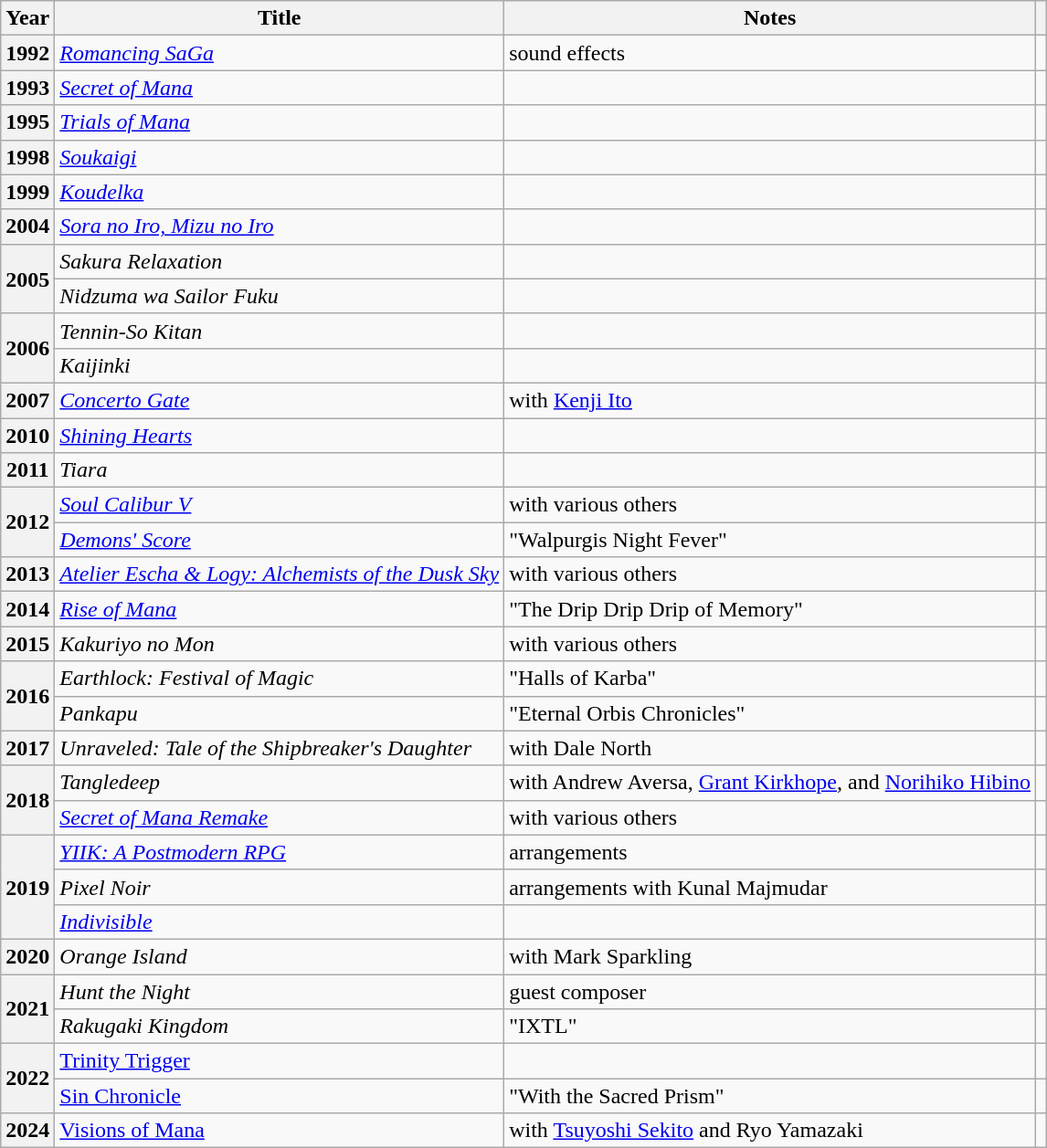<table class="wikitable sortable" width="auto">
<tr>
<th scope="col">Year</th>
<th scope="col">Title</th>
<th scope="col">Notes</th>
<th scope="col"></th>
</tr>
<tr>
<th scope="row">1992</th>
<td><em><a href='#'>Romancing SaGa</a></em></td>
<td>sound effects</td>
<td></td>
</tr>
<tr>
<th scope="row">1993</th>
<td><em><a href='#'>Secret of Mana</a></em></td>
<td></td>
<td></td>
</tr>
<tr>
<th scope="row">1995</th>
<td><em><a href='#'>Trials of Mana</a></em></td>
<td></td>
<td></td>
</tr>
<tr>
<th scope="row">1998</th>
<td><em><a href='#'>Soukaigi</a></em></td>
<td></td>
<td></td>
</tr>
<tr>
<th scope="row">1999</th>
<td><em><a href='#'>Koudelka</a></em></td>
<td></td>
<td></td>
</tr>
<tr>
<th scope="row">2004</th>
<td><em><a href='#'>Sora no Iro, Mizu no Iro</a></em></td>
<td></td>
<td></td>
</tr>
<tr>
<th scope="row" rowspan="2">2005</th>
<td><em>Sakura Relaxation</em></td>
<td></td>
<td></td>
</tr>
<tr>
<td><em>Nidzuma wa Sailor Fuku</em></td>
<td></td>
<td></td>
</tr>
<tr>
<th scope="row" rowspan="2">2006</th>
<td><em>Tennin-So Kitan</em></td>
<td></td>
<td></td>
</tr>
<tr>
<td><em>Kaijinki</em></td>
<td></td>
<td></td>
</tr>
<tr>
<th scope="row">2007</th>
<td><em><a href='#'>Concerto Gate</a></em></td>
<td>with <a href='#'>Kenji Ito</a></td>
<td></td>
</tr>
<tr>
<th scope="row">2010</th>
<td><em><a href='#'>Shining Hearts</a></em></td>
<td></td>
<td></td>
</tr>
<tr>
<th scope="row">2011</th>
<td><em>Tiara</em></td>
<td></td>
<td></td>
</tr>
<tr>
<th scope="row" rowspan="2">2012</th>
<td><em><a href='#'>Soul Calibur V</a></em></td>
<td>with various others</td>
<td></td>
</tr>
<tr>
<td><em><a href='#'>Demons' Score</a></em></td>
<td>"Walpurgis Night Fever"</td>
<td></td>
</tr>
<tr>
<th scope="row">2013</th>
<td><em><a href='#'>Atelier Escha & Logy: Alchemists of the Dusk Sky</a></em></td>
<td>with various others</td>
<td></td>
</tr>
<tr>
<th scope="row">2014</th>
<td><em><a href='#'>Rise of Mana</a></em></td>
<td>"The Drip Drip Drip of Memory"</td>
<td></td>
</tr>
<tr>
<th scope="row">2015</th>
<td><em>Kakuriyo no Mon</em></td>
<td>with various others</td>
<td></td>
</tr>
<tr>
<th scope="row" rowspan="2">2016</th>
<td><em>Earthlock: Festival of Magic</em></td>
<td>"Halls of Karba"</td>
<td></td>
</tr>
<tr>
<td><em>Pankapu</em></td>
<td>"Eternal Orbis Chronicles"</td>
<td></td>
</tr>
<tr>
<th scope="row">2017</th>
<td><em>Unraveled: Tale of the Shipbreaker's Daughter</em></td>
<td>with Dale North</td>
<td></td>
</tr>
<tr>
<th scope="row" rowspan="2">2018</th>
<td><em>Tangledeep</em></td>
<td>with Andrew Aversa, <a href='#'>Grant Kirkhope</a>, and <a href='#'>Norihiko Hibino</a></td>
<td></td>
</tr>
<tr>
<td><em><a href='#'>Secret of Mana Remake</a></em></td>
<td>with various others</td>
<td></td>
</tr>
<tr>
<th scope="row" rowspan="3">2019</th>
<td><em><a href='#'>YIIK: A Postmodern RPG</a></em></td>
<td>arrangements</td>
<td></td>
</tr>
<tr>
<td><em>Pixel Noir</em></td>
<td>arrangements with Kunal Majmudar</td>
<td></td>
</tr>
<tr>
<td><em><a href='#'>Indivisible</a></em></td>
<td></td>
<td></td>
</tr>
<tr>
<th scope="row">2020</th>
<td><em>Orange Island</em></td>
<td>with Mark Sparkling</td>
<td></td>
</tr>
<tr>
<th scope="row" rowspan="2">2021</th>
<td><em>Hunt the Night</em></td>
<td>guest composer</td>
<td></td>
</tr>
<tr>
<td><em>Rakugaki Kingdom</td>
<td>"IXTL"</td>
<td></td>
</tr>
<tr>
<th scope="row" rowspan="2">2022</th>
<td></em><a href='#'>Trinity Trigger</a><em></td>
<td></td>
<td></td>
</tr>
<tr>
<td></em><a href='#'>Sin Chronicle</a><em></td>
<td>"With the Sacred Prism"</td>
<td></td>
</tr>
<tr>
<th scope="row">2024</th>
<td></em><a href='#'>Visions of Mana</a><em></td>
<td>with <a href='#'>Tsuyoshi Sekito</a> and Ryo Yamazaki</td>
<td></td>
</tr>
</table>
